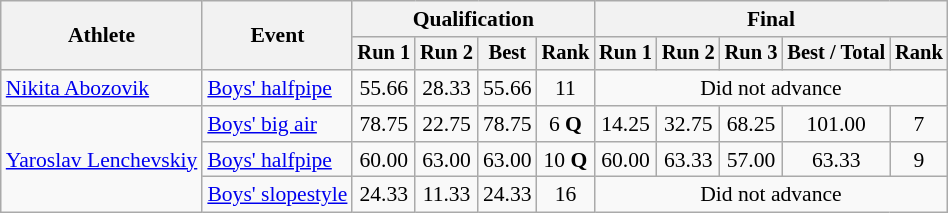<table class="wikitable" style="font-size:90%; text-align:center;">
<tr>
<th rowspan=2>Athlete</th>
<th rowspan=2>Event</th>
<th colspan=4>Qualification</th>
<th colspan=5>Final</th>
</tr>
<tr style="font-size:95%">
<th>Run 1</th>
<th>Run 2</th>
<th>Best</th>
<th>Rank</th>
<th>Run 1</th>
<th>Run 2</th>
<th>Run 3</th>
<th>Best / Total</th>
<th>Rank</th>
</tr>
<tr>
<td align=left><a href='#'>Nikita Abozovik</a></td>
<td align=left><a href='#'>Boys' halfpipe</a></td>
<td>55.66</td>
<td>28.33</td>
<td>55.66</td>
<td>11</td>
<td colspan=5>Did not advance</td>
</tr>
<tr>
<td rowspan=3 align=left><a href='#'>Yaroslav Lenchevskiy</a></td>
<td align=left><a href='#'>Boys' big air</a></td>
<td>78.75</td>
<td>22.75</td>
<td>78.75</td>
<td>6 <strong>Q</strong></td>
<td>14.25</td>
<td>32.75</td>
<td>68.25</td>
<td>101.00</td>
<td>7</td>
</tr>
<tr>
<td align=left><a href='#'>Boys' halfpipe</a></td>
<td>60.00</td>
<td>63.00</td>
<td>63.00</td>
<td>10 <strong>Q</strong></td>
<td>60.00</td>
<td>63.33</td>
<td>57.00</td>
<td>63.33</td>
<td>9</td>
</tr>
<tr>
<td align=left><a href='#'>Boys' slopestyle</a></td>
<td>24.33</td>
<td>11.33</td>
<td>24.33</td>
<td>16</td>
<td colspan=5>Did not advance</td>
</tr>
</table>
